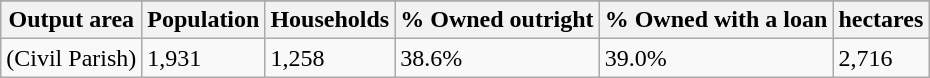<table class="wikitable">
<tr>
</tr>
<tr>
<th>Output area</th>
<th>Population</th>
<th>Households</th>
<th>% Owned outright</th>
<th>% Owned with a loan</th>
<th>hectares</th>
</tr>
<tr>
<td>(Civil Parish)</td>
<td>1,931</td>
<td>1,258</td>
<td>38.6%</td>
<td>39.0%</td>
<td>2,716</td>
</tr>
</table>
